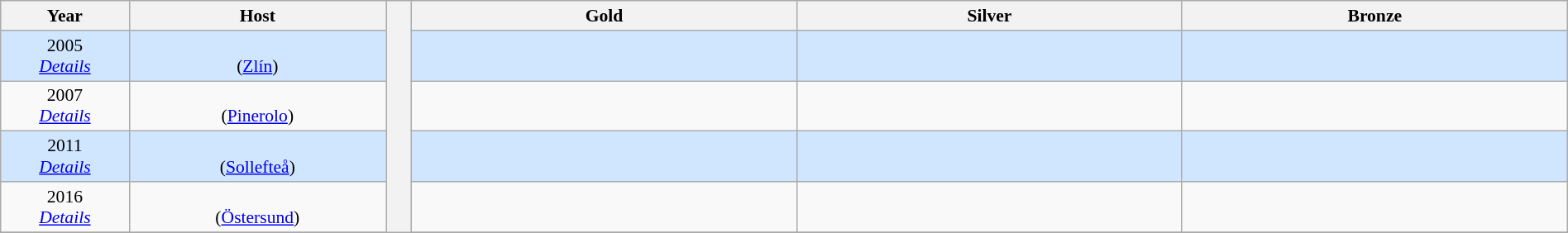<table class=wikitable style="text-align:center; font-size:90%; width:100%">
<tr>
<th rowspan=1 width=5%>Year</th>
<th rowspan=1 width=10%>Host</th>
<th width=1% rowspan=16></th>
<th width=15%> Gold</th>
<th width=15%> Silver</th>
<th width=15%> Bronze</th>
</tr>
<tr style="background:#D0E6FF;">
<td>2005 <br> <em><a href='#'>Details</a></em></td>
<td><br> (<a href='#'>Zlín</a>)</td>
<td><strong></strong></td>
<td></td>
<td></td>
</tr>
<tr>
<td>2007 <br> <em><a href='#'>Details</a></em></td>
<td><br> (<a href='#'>Pinerolo</a>)</td>
<td><strong></strong></td>
<td></td>
<td></td>
</tr>
<tr style="background:#D0E6FF;">
<td>2011 <br> <em><a href='#'>Details</a></em></td>
<td><br> (<a href='#'>Sollefteå</a>)</td>
<td><strong></strong></td>
<td></td>
<td></td>
</tr>
<tr>
<td>2016 <br> <em><a href='#'>Details</a></em></td>
<td><br> (<a href='#'>Östersund</a>)</td>
<td><strong></strong></td>
<td></td>
<td></td>
</tr>
<tr>
</tr>
</table>
